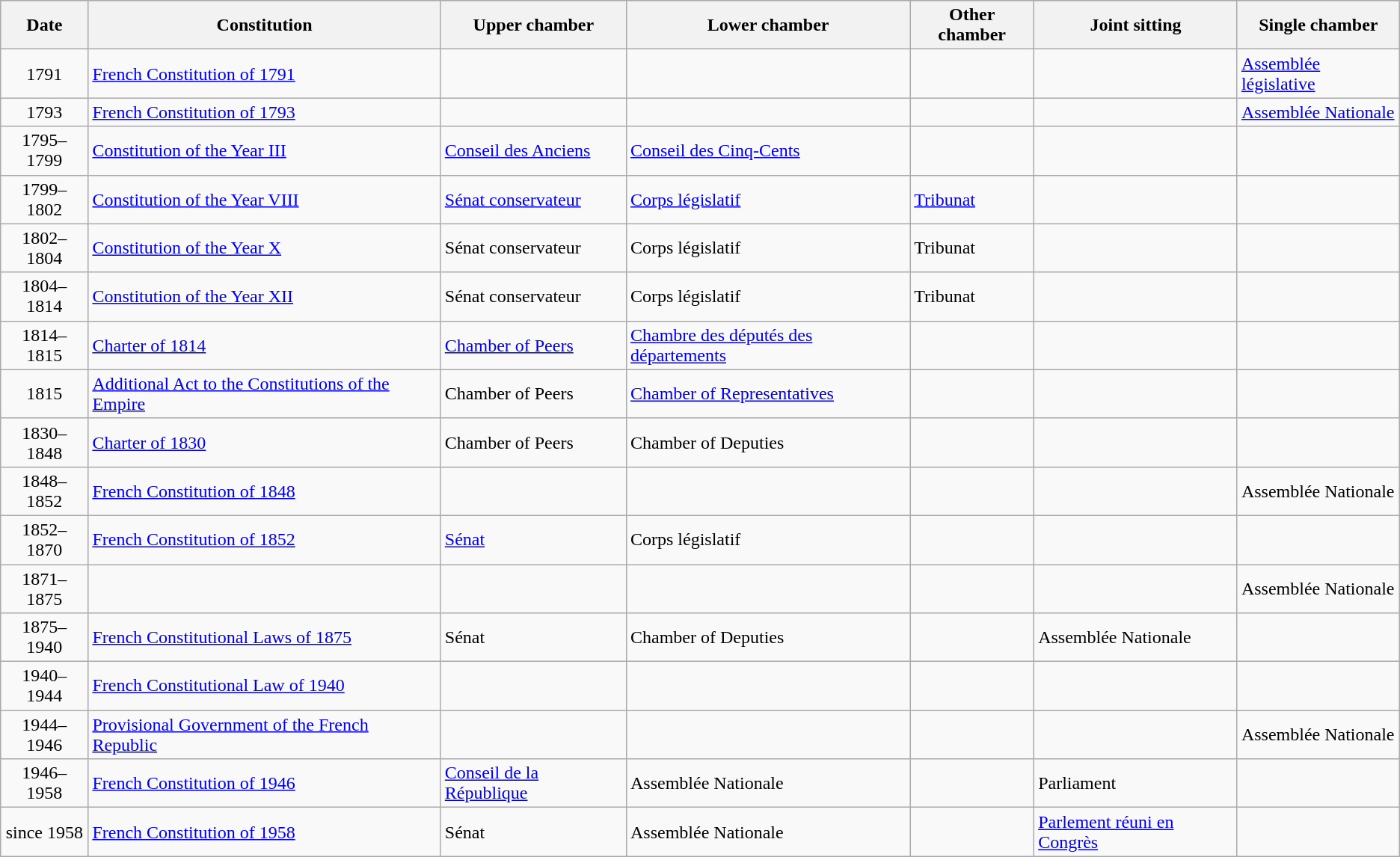<table class="wikitable">
<tr style="background:#efefef;">
<th>Date</th>
<th>Constitution</th>
<th>Upper chamber</th>
<th>Lower chamber</th>
<th>Other chamber</th>
<th>Joint sitting</th>
<th>Single chamber</th>
</tr>
<tr>
<td align="center">1791</td>
<td><a href='#'>French Constitution of 1791</a></td>
<td></td>
<td></td>
<td></td>
<td></td>
<td><a href='#'>Assemblée législative</a></td>
</tr>
<tr>
<td align="center">1793</td>
<td><a href='#'>French Constitution of 1793</a></td>
<td></td>
<td></td>
<td></td>
<td></td>
<td><a href='#'>Assemblée Nationale</a></td>
</tr>
<tr>
<td align="center">1795–1799</td>
<td><a href='#'>Constitution of the Year III</a></td>
<td><a href='#'>Conseil des Anciens</a></td>
<td><a href='#'>Conseil des Cinq-Cents</a></td>
<td></td>
<td></td>
<td></td>
</tr>
<tr>
<td align="center">1799–1802</td>
<td><a href='#'>Constitution of the Year VIII</a></td>
<td><a href='#'>Sénat conservateur</a></td>
<td><a href='#'>Corps législatif</a></td>
<td><a href='#'>Tribunat</a></td>
<td></td>
<td></td>
</tr>
<tr>
<td align="center">1802–1804</td>
<td><a href='#'>Constitution of the Year X</a></td>
<td>Sénat conservateur</td>
<td>Corps législatif</td>
<td>Tribunat</td>
<td></td>
<td></td>
</tr>
<tr>
<td align="center">1804–1814</td>
<td><a href='#'>Constitution of the Year XII</a></td>
<td>Sénat conservateur</td>
<td>Corps législatif</td>
<td>Tribunat</td>
<td></td>
<td></td>
</tr>
<tr>
<td align="center">1814–1815</td>
<td><a href='#'>Charter of 1814</a></td>
<td><a href='#'>Chamber of Peers</a></td>
<td><a href='#'>Chambre des députés des départements</a></td>
<td></td>
<td></td>
<td></td>
</tr>
<tr>
<td align="center">1815</td>
<td><a href='#'>Additional Act to the Constitutions of the Empire</a></td>
<td>Chamber of Peers</td>
<td><a href='#'>Chamber of Representatives</a></td>
<td></td>
<td></td>
<td></td>
</tr>
<tr>
<td align="center">1830–1848</td>
<td><a href='#'>Charter of 1830</a></td>
<td>Chamber of Peers</td>
<td>Chamber of Deputies</td>
<td></td>
<td></td>
<td></td>
</tr>
<tr>
<td align="center">1848–1852</td>
<td><a href='#'>French Constitution of 1848</a></td>
<td></td>
<td></td>
<td></td>
<td></td>
<td>Assemblée Nationale</td>
</tr>
<tr>
<td align="center">1852–1870</td>
<td><a href='#'>French Constitution of 1852</a></td>
<td><a href='#'>Sénat</a></td>
<td>Corps législatif</td>
<td></td>
<td></td>
<td></td>
</tr>
<tr>
<td align="center">1871–1875</td>
<td></td>
<td></td>
<td></td>
<td></td>
<td></td>
<td>Assemblée Nationale</td>
</tr>
<tr>
<td align="center">1875–1940</td>
<td><a href='#'>French Constitutional Laws of 1875</a></td>
<td>Sénat</td>
<td>Chamber of Deputies</td>
<td></td>
<td>Assemblée Nationale</td>
<td></td>
</tr>
<tr>
<td align="center">1940–1944</td>
<td><a href='#'>French Constitutional Law of 1940</a></td>
<td></td>
<td></td>
<td></td>
<td></td>
<td></td>
</tr>
<tr>
<td align="center">1944–1946</td>
<td><a href='#'>Provisional Government of the French Republic</a></td>
<td></td>
<td></td>
<td></td>
<td></td>
<td>Assemblée Nationale</td>
</tr>
<tr>
<td align="center">1946–1958</td>
<td><a href='#'>French Constitution of 1946</a></td>
<td><a href='#'>Conseil de la République</a></td>
<td>Assemblée Nationale</td>
<td></td>
<td>Parliament</td>
<td></td>
</tr>
<tr>
<td align="center">since 1958</td>
<td><a href='#'>French Constitution of 1958</a></td>
<td>Sénat</td>
<td>Assemblée Nationale</td>
<td></td>
<td><a href='#'>Parlement réuni en Congrès</a></td>
<td></td>
</tr>
</table>
